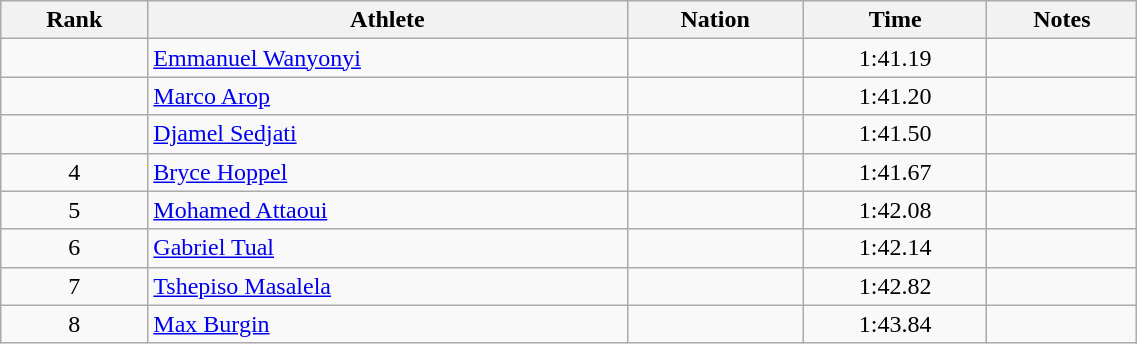<table class="wikitable sortable" style="text-align:center;width: 60%;">
<tr>
<th>Rank</th>
<th>Athlete</th>
<th>Nation</th>
<th>Time</th>
<th>Notes</th>
</tr>
<tr>
<td></td>
<td align=left><a href='#'>Emmanuel Wanyonyi</a></td>
<td align=left></td>
<td>1:41.19</td>
<td></td>
</tr>
<tr>
<td></td>
<td align=left><a href='#'>Marco Arop</a></td>
<td align=left></td>
<td>1:41.20</td>
<td></td>
</tr>
<tr>
<td></td>
<td align=left><a href='#'>Djamel Sedjati</a></td>
<td align=left></td>
<td>1:41.50</td>
<td></td>
</tr>
<tr>
<td>4</td>
<td align=left><a href='#'>Bryce Hoppel</a></td>
<td align=left></td>
<td>1:41.67</td>
<td></td>
</tr>
<tr>
<td>5</td>
<td align=left><a href='#'>Mohamed Attaoui</a></td>
<td align=left></td>
<td>1:42.08</td>
<td></td>
</tr>
<tr>
<td>6</td>
<td align=left><a href='#'>Gabriel Tual</a></td>
<td align=left></td>
<td>1:42.14</td>
<td></td>
</tr>
<tr>
<td>7</td>
<td align=left><a href='#'>Tshepiso Masalela</a></td>
<td align=left></td>
<td>1:42.82</td>
<td></td>
</tr>
<tr>
<td>8</td>
<td align=left><a href='#'>Max Burgin</a></td>
<td align=left></td>
<td>1:43.84</td>
<td></td>
</tr>
</table>
